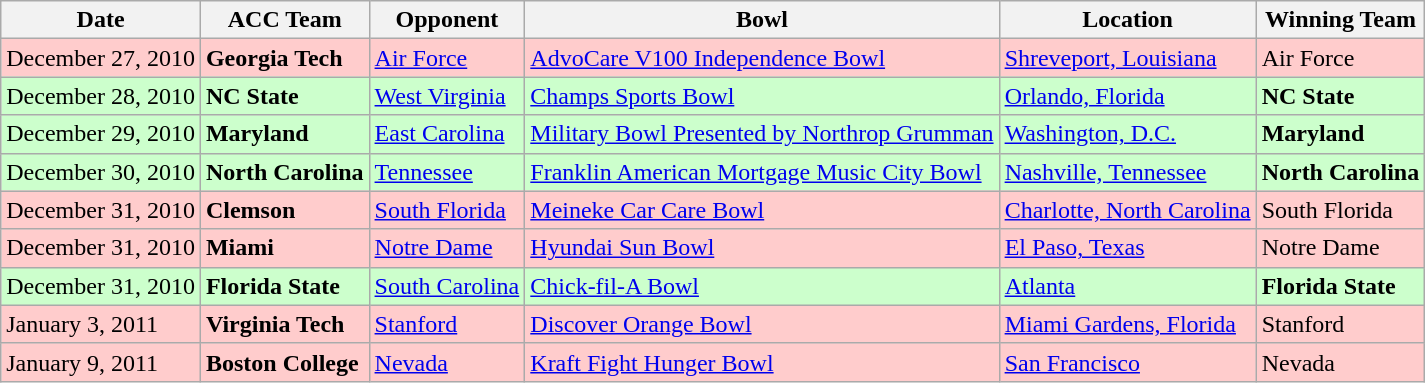<table class="wikitable">
<tr>
<th>Date</th>
<th>ACC Team</th>
<th>Opponent</th>
<th>Bowl</th>
<th>Location</th>
<th>Winning Team</th>
</tr>
<tr bgcolor=#ffcccc>
<td>December 27, 2010</td>
<td><strong>Georgia Tech</strong></td>
<td><a href='#'>Air Force</a></td>
<td><a href='#'>AdvoCare V100 Independence Bowl</a></td>
<td><a href='#'>Shreveport, Louisiana</a></td>
<td>Air Force</td>
</tr>
<tr bgcolor=#ccffcc>
<td>December 28, 2010</td>
<td><strong>NC State</strong></td>
<td><a href='#'>West Virginia</a></td>
<td><a href='#'>Champs Sports Bowl</a></td>
<td><a href='#'>Orlando, Florida</a></td>
<td><strong>NC State</strong></td>
</tr>
<tr bgcolor=#ccffcc>
<td>December 29, 2010</td>
<td><strong>Maryland</strong></td>
<td><a href='#'>East Carolina</a></td>
<td><a href='#'>Military Bowl Presented by Northrop Grumman</a></td>
<td><a href='#'>Washington, D.C.</a></td>
<td><strong>Maryland</strong></td>
</tr>
<tr bgcolor=#ccffcc>
<td>December 30, 2010</td>
<td><strong>North Carolina</strong></td>
<td><a href='#'>Tennessee</a></td>
<td><a href='#'>Franklin American Mortgage Music City Bowl</a></td>
<td><a href='#'>Nashville, Tennessee</a></td>
<td><strong>North Carolina</strong></td>
</tr>
<tr bgcolor=#ffcccc>
<td>December 31, 2010</td>
<td><strong>Clemson</strong></td>
<td><a href='#'>South Florida</a></td>
<td><a href='#'>Meineke Car Care Bowl</a></td>
<td><a href='#'>Charlotte, North Carolina</a></td>
<td>South Florida</td>
</tr>
<tr bgcolor=#ffcccc>
<td>December 31, 2010</td>
<td><strong>Miami</strong></td>
<td><a href='#'>Notre Dame</a></td>
<td><a href='#'>Hyundai Sun Bowl</a></td>
<td><a href='#'>El Paso, Texas</a></td>
<td>Notre Dame</td>
</tr>
<tr bgcolor=#ccffcc>
<td>December 31, 2010</td>
<td><strong>Florida State</strong></td>
<td><a href='#'>South Carolina</a></td>
<td><a href='#'>Chick-fil-A Bowl</a></td>
<td><a href='#'>Atlanta</a></td>
<td><strong>Florida State</strong></td>
</tr>
<tr bgcolor=#ffcccc>
<td>January 3, 2011</td>
<td><strong>Virginia Tech</strong></td>
<td><a href='#'>Stanford</a></td>
<td><a href='#'>Discover Orange Bowl</a></td>
<td><a href='#'>Miami Gardens, Florida</a></td>
<td>Stanford</td>
</tr>
<tr bgcolor=#ffcccc>
<td>January 9, 2011</td>
<td><strong>Boston College</strong></td>
<td><a href='#'>Nevada</a></td>
<td><a href='#'>Kraft Fight Hunger Bowl</a></td>
<td><a href='#'>San Francisco</a></td>
<td>Nevada</td>
</tr>
</table>
